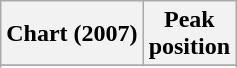<table class="wikitable sortable plainrowheaders" style="text-align:center">
<tr>
<th scope="col">Chart (2007)</th>
<th scope="col">Peak<br>position</th>
</tr>
<tr>
</tr>
<tr>
</tr>
</table>
